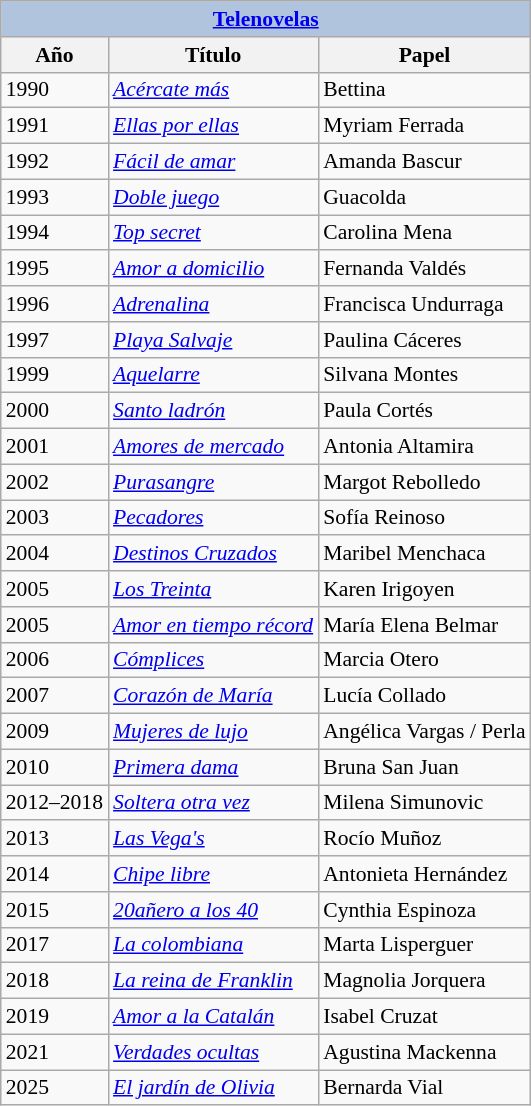<table class="wikitable" style="font-size: 90%;">
<tr>
<th colspan="6" style="background: LightSteelBlue;"><a href='#'>Telenovelas</a></th>
</tr>
<tr>
<th>Año</th>
<th>Título</th>
<th>Papel</th>
</tr>
<tr>
<td>1990</td>
<td><em><a href='#'>Acércate más</a></em></td>
<td>Bettina</td>
</tr>
<tr>
<td>1991</td>
<td><em><a href='#'>Ellas por ellas</a></em></td>
<td>Myriam Ferrada</td>
</tr>
<tr>
<td>1992</td>
<td><em><a href='#'>Fácil de amar</a></em></td>
<td>Amanda Bascur</td>
</tr>
<tr>
<td>1993</td>
<td><em><a href='#'>Doble juego</a></em></td>
<td>Guacolda</td>
</tr>
<tr>
<td>1994</td>
<td><em><a href='#'>Top secret</a></em></td>
<td>Carolina Mena</td>
</tr>
<tr>
<td>1995</td>
<td><em><a href='#'>Amor a domicilio</a></em></td>
<td>Fernanda Valdés</td>
</tr>
<tr>
<td>1996</td>
<td><em><a href='#'>Adrenalina</a></em></td>
<td>Francisca Undurraga</td>
</tr>
<tr>
<td>1997</td>
<td><em><a href='#'>Playa Salvaje</a></em></td>
<td>Paulina Cáceres</td>
</tr>
<tr>
<td>1999</td>
<td><em><a href='#'>Aquelarre</a></em></td>
<td>Silvana Montes</td>
</tr>
<tr>
<td>2000</td>
<td><em><a href='#'>Santo ladrón</a></em></td>
<td>Paula Cortés</td>
</tr>
<tr>
<td>2001</td>
<td><em><a href='#'>Amores de mercado</a></em></td>
<td>Antonia Altamira</td>
</tr>
<tr>
<td>2002</td>
<td><em><a href='#'>Purasangre</a></em></td>
<td>Margot Rebolledo</td>
</tr>
<tr>
<td>2003</td>
<td><em><a href='#'>Pecadores</a></em></td>
<td>Sofía Reinoso</td>
</tr>
<tr>
<td>2004</td>
<td><em><a href='#'>Destinos Cruzados</a></em></td>
<td>Maribel Menchaca</td>
</tr>
<tr>
<td>2005</td>
<td><em><a href='#'>Los Treinta</a></em></td>
<td>Karen Irigoyen</td>
</tr>
<tr>
<td>2005</td>
<td><em><a href='#'>Amor en tiempo récord</a></em></td>
<td>María Elena Belmar</td>
</tr>
<tr>
<td>2006</td>
<td><em><a href='#'>Cómplices</a></em></td>
<td>Marcia Otero</td>
</tr>
<tr>
<td>2007</td>
<td><em><a href='#'>Corazón de María</a></em></td>
<td>Lucía Collado</td>
</tr>
<tr>
<td>2009</td>
<td><em><a href='#'>Mujeres de lujo</a></em></td>
<td>Angélica Vargas / Perla</td>
</tr>
<tr>
<td>2010</td>
<td><em><a href='#'>Primera dama</a></em></td>
<td>Bruna San Juan</td>
</tr>
<tr>
<td>2012–2018</td>
<td><em><a href='#'>Soltera otra vez</a></em></td>
<td>Milena Simunovic</td>
</tr>
<tr>
<td>2013</td>
<td><em><a href='#'>Las Vega's</a></em></td>
<td>Rocío Muñoz</td>
</tr>
<tr>
<td>2014</td>
<td><em><a href='#'>Chipe libre</a></em></td>
<td>Antonieta Hernández</td>
</tr>
<tr>
<td>2015</td>
<td><em><a href='#'>20añero a los 40</a></em></td>
<td>Cynthia Espinoza</td>
</tr>
<tr>
<td>2017</td>
<td><em><a href='#'>La colombiana</a></em></td>
<td>Marta Lisperguer</td>
</tr>
<tr>
<td>2018</td>
<td><em><a href='#'>La reina de Franklin</a></em></td>
<td>Magnolia Jorquera</td>
</tr>
<tr>
<td>2019</td>
<td><em><a href='#'>Amor a la Catalán</a></em></td>
<td>Isabel Cruzat</td>
</tr>
<tr>
<td>2021</td>
<td><em><a href='#'>Verdades ocultas</a></em></td>
<td>Agustina Mackenna</td>
</tr>
<tr>
<td>2025</td>
<td><em><a href='#'>El jardín de Olivia</a></em></td>
<td>Bernarda Vial</td>
</tr>
</table>
